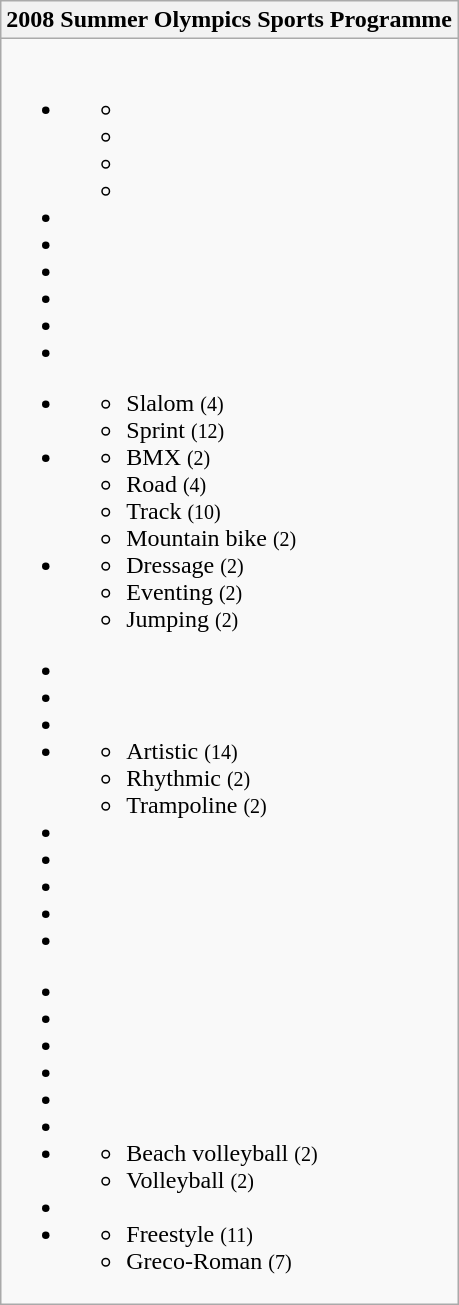<table class="wikitable">
<tr>
<th>2008 Summer Olympics Sports Programme</th>
</tr>
<tr>
<td><br>
<ul><li><ul><li></li><li></li><li></li><li></li></ul></li><li></li><li></li><li></li><li></li><li></li><li></li></ul><ul><li><ul><li>Slalom <small>(4)</small></li><li>Sprint <small>(12)</small></li></ul></li><li><ul><li>BMX <small>(2)</small></li><li>Road <small>(4)</small></li><li>Track <small>(10)</small></li><li>Mountain bike <small>(2)</small></li></ul></li><li><ul><li>Dressage <small>(2)</small></li><li>Eventing <small>(2)</small></li><li>Jumping <small>(2)</small></li></ul></li></ul><ul><li></li><li></li><li></li><li><ul><li>Artistic <small>(14)</small></li><li>Rhythmic <small>(2)</small></li><li>Trampoline <small>(2)</small></li></ul></li><li></li><li></li><li></li><li></li><li></li></ul><ul><li></li><li></li><li></li><li></li><li></li><li></li><li><ul><li>Beach volleyball <small>(2)</small></li><li>Volleyball <small>(2)</small></li></ul></li><li></li><li><ul><li>Freestyle <small>(11)</small></li><li>Greco-Roman <small>(7)</small></li></ul></li></ul></td>
</tr>
</table>
